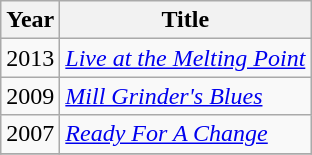<table class="wikitable">
<tr>
<th>Year</th>
<th>Title</th>
</tr>
<tr>
<td>2013</td>
<td><em><a href='#'>Live at the Melting Point</a></em></td>
</tr>
<tr>
<td>2009</td>
<td><em><a href='#'>Mill Grinder's Blues</a></em></td>
</tr>
<tr>
<td>2007</td>
<td><em><a href='#'>Ready For A Change</a></em></td>
</tr>
<tr>
</tr>
</table>
